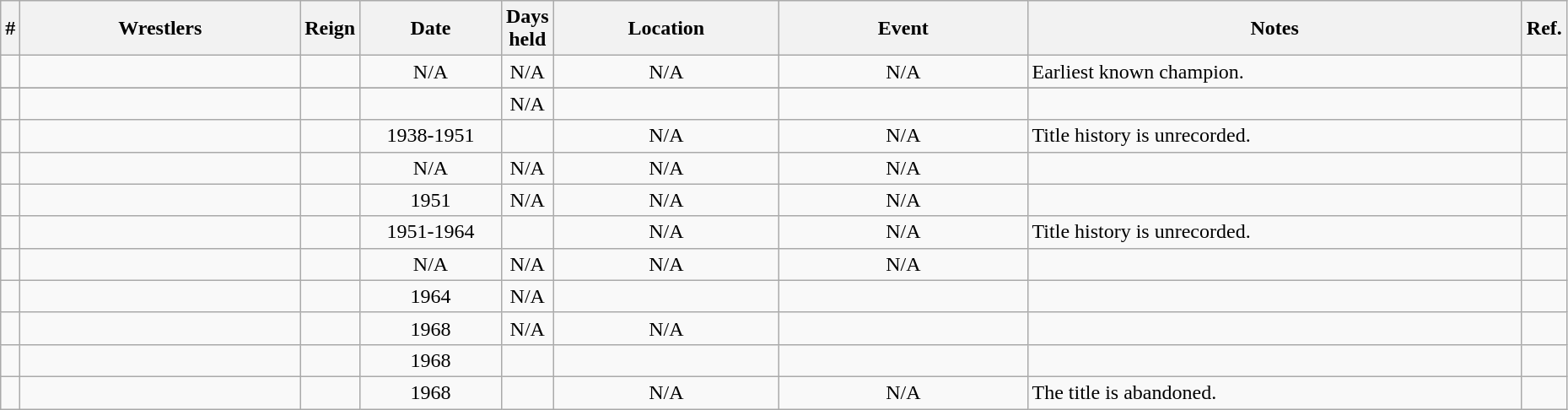<table class="wikitable sortable" width=98% style="text-align:center;">
<tr>
<th width=0%>#</th>
<th width=20%>Wrestlers</th>
<th width=0%>Reign</th>
<th width=10%>Date</th>
<th width=0%>Days<br>held</th>
<th width=16%>Location</th>
<th width=18%>Event</th>
<th width=60% class="unsortable">Notes</th>
<th width=0% class="unsortable">Ref.</th>
</tr>
<tr>
<td></td>
<td></td>
<td></td>
<td>N/A</td>
<td>N/A</td>
<td>N/A</td>
<td>N/A</td>
<td align="left">Earliest known champion.</td>
<td align="left"></td>
</tr>
<tr>
</tr>
<tr>
<td></td>
<td></td>
<td></td>
<td></td>
<td>N/A</td>
<td></td>
<td></td>
<td align="left"></td>
<td align="left"></td>
</tr>
<tr>
<td></td>
<td></td>
<td></td>
<td>1938-1951</td>
<td></td>
<td>N/A</td>
<td>N/A</td>
<td align="left">Title history is unrecorded.</td>
<td align="left"></td>
</tr>
<tr>
<td></td>
<td></td>
<td></td>
<td>N/A</td>
<td>N/A</td>
<td>N/A</td>
<td>N/A</td>
<td align="left"></td>
<td align="left"></td>
</tr>
<tr>
<td></td>
<td></td>
<td></td>
<td>1951</td>
<td>N/A</td>
<td>N/A</td>
<td>N/A</td>
<td align="left"></td>
<td align="left"></td>
</tr>
<tr>
<td></td>
<td></td>
<td></td>
<td>1951-1964</td>
<td></td>
<td>N/A</td>
<td>N/A</td>
<td align="left">Title history is unrecorded.</td>
<td align="left"></td>
</tr>
<tr>
<td></td>
<td></td>
<td></td>
<td>N/A</td>
<td>N/A</td>
<td>N/A</td>
<td>N/A</td>
<td align="left"></td>
<td align="left"></td>
</tr>
<tr>
<td></td>
<td></td>
<td></td>
<td>1964</td>
<td>N/A</td>
<td></td>
<td></td>
<td align="left"></td>
<td align="left"></td>
</tr>
<tr>
<td></td>
<td></td>
<td></td>
<td>1968</td>
<td>N/A</td>
<td>N/A</td>
<td></td>
<td align="left"></td>
<td align="left"></td>
</tr>
<tr>
<td></td>
<td></td>
<td></td>
<td>1968</td>
<td></td>
<td></td>
<td></td>
<td align="left"></td>
<td align="left"></td>
</tr>
<tr>
<td></td>
<td></td>
<td></td>
<td>1968</td>
<td></td>
<td>N/A</td>
<td>N/A</td>
<td align="left">The title is abandoned.</td>
<td align="left"></td>
</tr>
</table>
